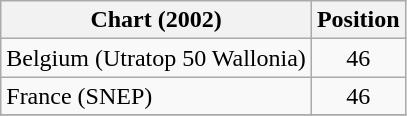<table class="wikitable sortable plainrowheaders">
<tr>
<th>Chart (2002)</th>
<th>Position</th>
</tr>
<tr>
<td>Belgium (Utratop 50 Wallonia)</td>
<td align="center">46</td>
</tr>
<tr>
<td>France (SNEP)</td>
<td align="center">46</td>
</tr>
<tr>
</tr>
</table>
